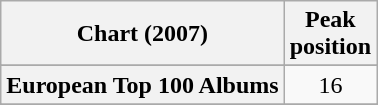<table class="wikitable sortable plainrowheaders" style="text-align:center">
<tr>
<th>Chart (2007)</th>
<th>Peak<br>position</th>
</tr>
<tr>
</tr>
<tr>
</tr>
<tr>
</tr>
<tr>
<th scope="row">European Top 100 Albums</th>
<td>16</td>
</tr>
<tr>
</tr>
<tr>
</tr>
<tr>
</tr>
<tr>
</tr>
<tr>
</tr>
<tr>
</tr>
</table>
